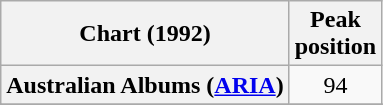<table class="wikitable sortable plainrowheaders">
<tr>
<th>Chart (1992)</th>
<th>Peak<br>position</th>
</tr>
<tr>
<th scope="row">Australian Albums (<a href='#'>ARIA</a>)</th>
<td align="center">94</td>
</tr>
<tr>
</tr>
<tr>
</tr>
</table>
